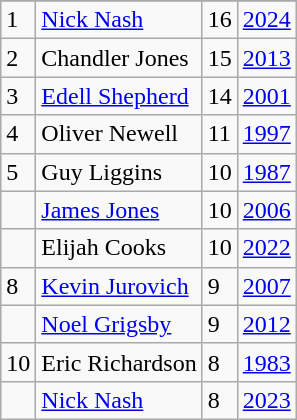<table class="wikitable">
<tr>
</tr>
<tr>
<td>1</td>
<td><a href='#'>Nick Nash</a></td>
<td>16</td>
<td><a href='#'>2024</a></td>
</tr>
<tr>
<td>2</td>
<td>Chandler Jones</td>
<td>15</td>
<td><a href='#'>2013</a></td>
</tr>
<tr>
<td>3</td>
<td><a href='#'>Edell Shepherd</a></td>
<td>14</td>
<td><a href='#'>2001</a></td>
</tr>
<tr>
<td>4</td>
<td>Oliver Newell</td>
<td>11</td>
<td><a href='#'>1997</a></td>
</tr>
<tr>
<td>5</td>
<td>Guy Liggins</td>
<td>10</td>
<td><a href='#'>1987</a></td>
</tr>
<tr>
<td></td>
<td><a href='#'>James Jones</a></td>
<td>10</td>
<td><a href='#'>2006</a></td>
</tr>
<tr>
<td></td>
<td>Elijah Cooks</td>
<td>10</td>
<td><a href='#'>2022</a></td>
</tr>
<tr>
<td>8</td>
<td><a href='#'>Kevin Jurovich</a></td>
<td>9</td>
<td><a href='#'>2007</a></td>
</tr>
<tr>
<td></td>
<td><a href='#'>Noel Grigsby</a></td>
<td>9</td>
<td><a href='#'>2012</a></td>
</tr>
<tr>
<td>10</td>
<td>Eric Richardson</td>
<td>8</td>
<td><a href='#'>1983</a></td>
</tr>
<tr>
<td></td>
<td><a href='#'>Nick Nash</a></td>
<td>8</td>
<td><a href='#'>2023</a></td>
</tr>
</table>
